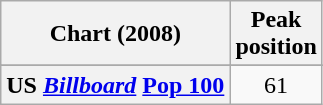<table class="wikitable sortable plainrowheaders">
<tr>
<th align="left">Chart (2008)</th>
<th align="center">Peak<br>position</th>
</tr>
<tr>
</tr>
<tr>
</tr>
<tr>
</tr>
<tr>
</tr>
<tr>
</tr>
<tr>
</tr>
<tr>
</tr>
<tr>
</tr>
<tr>
</tr>
<tr>
<th scope="row">US <em><a href='#'>Billboard</a></em> <a href='#'>Pop 100</a></th>
<td align="center">61</td>
</tr>
</table>
